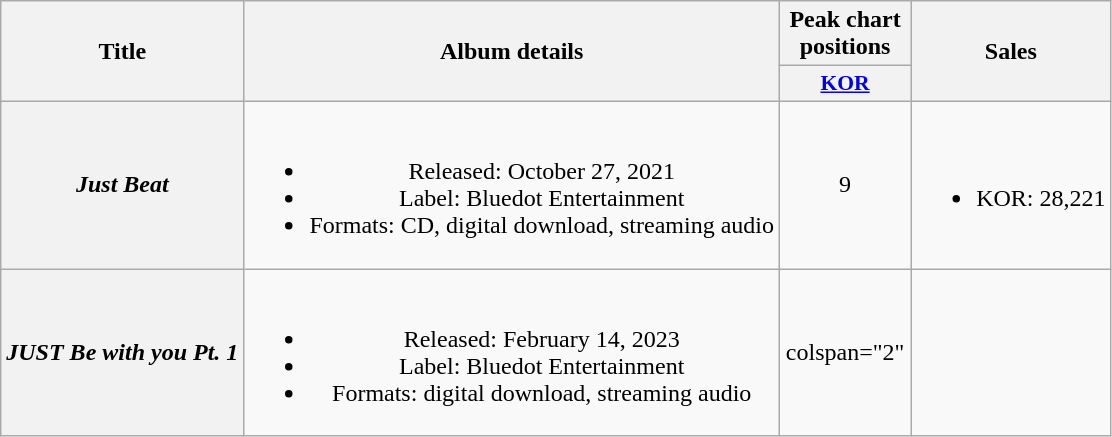<table class="wikitable plainrowheaders" style="text-align:center;">
<tr>
<th scope="col" rowspan="2">Title</th>
<th scope="col" rowspan="2">Album details</th>
<th scope="col" colspan="1" style="width:5em;">Peak chart positions</th>
<th scope="col" rowspan="2">Sales</th>
</tr>
<tr>
<th scope="col" style="width:3em;font-size:90%;"><a href='#'>KOR</a><br></th>
</tr>
<tr>
<th scope="row"><em>Just Beat</em></th>
<td><br><ul><li>Released: October 27, 2021</li><li>Label: Bluedot Entertainment</li><li>Formats: CD, digital download, streaming audio</li></ul></td>
<td>9</td>
<td><br><ul><li>KOR: 28,221</li></ul></td>
</tr>
<tr>
<th scope="row"><em>JUST Be with you Pt. 1</em></th>
<td><br><ul><li>Released: February 14, 2023</li><li>Label: Bluedot Entertainment</li><li>Formats: digital download, streaming audio</li></ul></td>
<td>colspan="2" </td>
</tr>
</table>
